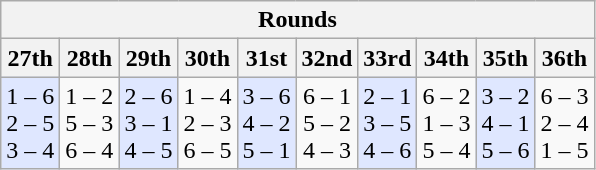<table class="wikitable">
<tr>
<th colspan=10>Rounds</th>
</tr>
<tr>
<th>27th</th>
<th>28th</th>
<th>29th</th>
<th>30th</th>
<th>31st</th>
<th>32nd</th>
<th>33rd</th>
<th>34th</th>
<th>35th</th>
<th>36th</th>
</tr>
<tr align=center>
<td bgcolor=#DFE7FF>1 – 6<br>2 – 5<br>3 – 4</td>
<td>1 – 2<br>5 – 3<br>6 – 4</td>
<td bgcolor=#DFE7FF>2 – 6<br>3 – 1<br>4 – 5</td>
<td>1 – 4<br>2 – 3<br>6 – 5</td>
<td bgcolor=#DFE7FF>3 – 6<br>4 – 2<br>5 – 1</td>
<td>6 – 1<br>5 – 2<br>4 – 3</td>
<td bgcolor=#DFE7FF>2 – 1<br>3 – 5<br>4 – 6</td>
<td>6 – 2<br>1 – 3<br>5 – 4</td>
<td bgcolor=#DFE7FF>3 – 2<br>4 – 1<br>5 – 6</td>
<td>6 – 3<br>2 – 4<br>1 – 5</td>
</tr>
</table>
